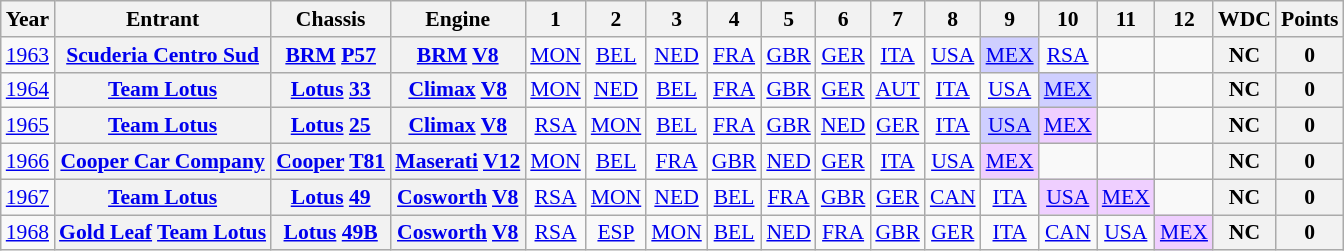<table class="wikitable" style="text-align:center; font-size:90%">
<tr>
<th>Year</th>
<th>Entrant</th>
<th>Chassis</th>
<th>Engine</th>
<th>1</th>
<th>2</th>
<th>3</th>
<th>4</th>
<th>5</th>
<th>6</th>
<th>7</th>
<th>8</th>
<th>9</th>
<th>10</th>
<th>11</th>
<th>12</th>
<th>WDC</th>
<th>Points</th>
</tr>
<tr>
<td><a href='#'>1963</a></td>
<th><a href='#'>Scuderia Centro Sud</a></th>
<th><a href='#'>BRM</a> <a href='#'>P57</a></th>
<th><a href='#'>BRM</a> <a href='#'>V8</a></th>
<td><a href='#'>MON</a></td>
<td><a href='#'>BEL</a></td>
<td><a href='#'>NED</a></td>
<td><a href='#'>FRA</a></td>
<td><a href='#'>GBR</a></td>
<td><a href='#'>GER</a></td>
<td><a href='#'>ITA</a></td>
<td><a href='#'>USA</a></td>
<td style="background:#CFCFFF;"><a href='#'>MEX</a><br></td>
<td><a href='#'>RSA</a></td>
<td></td>
<td></td>
<th>NC</th>
<th>0</th>
</tr>
<tr>
<td><a href='#'>1964</a></td>
<th><a href='#'>Team Lotus</a></th>
<th><a href='#'>Lotus</a> <a href='#'>33</a></th>
<th><a href='#'>Climax</a> <a href='#'>V8</a></th>
<td><a href='#'>MON</a></td>
<td><a href='#'>NED</a></td>
<td><a href='#'>BEL</a></td>
<td><a href='#'>FRA</a></td>
<td><a href='#'>GBR</a></td>
<td><a href='#'>GER</a></td>
<td><a href='#'>AUT</a></td>
<td><a href='#'>ITA</a></td>
<td><a href='#'>USA</a></td>
<td style="background:#CFCFFF;"><a href='#'>MEX</a><br></td>
<td></td>
<td></td>
<th>NC</th>
<th>0</th>
</tr>
<tr>
<td><a href='#'>1965</a></td>
<th><a href='#'>Team Lotus</a></th>
<th><a href='#'>Lotus</a> <a href='#'>25</a></th>
<th><a href='#'>Climax</a> <a href='#'>V8</a></th>
<td><a href='#'>RSA</a></td>
<td><a href='#'>MON</a></td>
<td><a href='#'>BEL</a></td>
<td><a href='#'>FRA</a></td>
<td><a href='#'>GBR</a></td>
<td><a href='#'>NED</a></td>
<td><a href='#'>GER</a></td>
<td><a href='#'>ITA</a></td>
<td style="background:#CFCFFF;"><a href='#'>USA</a> <br></td>
<td style="background:#EFCFFF;"><a href='#'>MEX</a><br></td>
<td></td>
<td></td>
<th>NC</th>
<th>0</th>
</tr>
<tr>
<td><a href='#'>1966</a></td>
<th><a href='#'>Cooper Car Company</a></th>
<th><a href='#'>Cooper</a> <a href='#'>T81</a></th>
<th><a href='#'>Maserati</a> <a href='#'>V12</a></th>
<td><a href='#'>MON</a></td>
<td><a href='#'>BEL</a></td>
<td><a href='#'>FRA</a></td>
<td><a href='#'>GBR</a></td>
<td><a href='#'>NED</a></td>
<td><a href='#'>GER</a></td>
<td><a href='#'>ITA</a></td>
<td><a href='#'>USA</a></td>
<td style="background:#EFCFFF;"><a href='#'>MEX</a><br></td>
<td></td>
<td></td>
<td></td>
<th>NC</th>
<th>0</th>
</tr>
<tr>
<td><a href='#'>1967</a></td>
<th><a href='#'>Team Lotus</a></th>
<th><a href='#'>Lotus</a> <a href='#'>49</a></th>
<th><a href='#'>Cosworth</a> <a href='#'>V8</a></th>
<td><a href='#'>RSA</a></td>
<td><a href='#'>MON</a></td>
<td><a href='#'>NED</a></td>
<td><a href='#'>BEL</a></td>
<td><a href='#'>FRA</a></td>
<td><a href='#'>GBR</a></td>
<td><a href='#'>GER</a></td>
<td><a href='#'>CAN</a></td>
<td><a href='#'>ITA</a></td>
<td style="background:#EFCFFF;"><a href='#'>USA</a><br></td>
<td style="background:#EFCFFF;"><a href='#'>MEX</a><br></td>
<td></td>
<th>NC</th>
<th>0</th>
</tr>
<tr>
<td><a href='#'>1968</a></td>
<th><a href='#'>Gold Leaf</a> <a href='#'>Team Lotus</a></th>
<th><a href='#'>Lotus</a> <a href='#'>49B</a></th>
<th><a href='#'>Cosworth</a> <a href='#'>V8</a></th>
<td><a href='#'>RSA</a></td>
<td><a href='#'>ESP</a></td>
<td><a href='#'>MON</a></td>
<td><a href='#'>BEL</a></td>
<td><a href='#'>NED</a></td>
<td><a href='#'>FRA</a></td>
<td><a href='#'>GBR</a></td>
<td><a href='#'>GER</a></td>
<td><a href='#'>ITA</a></td>
<td><a href='#'>CAN</a></td>
<td><a href='#'>USA</a></td>
<td style="background:#EFCFFF;"><a href='#'>MEX</a><br></td>
<th>NC</th>
<th>0</th>
</tr>
</table>
